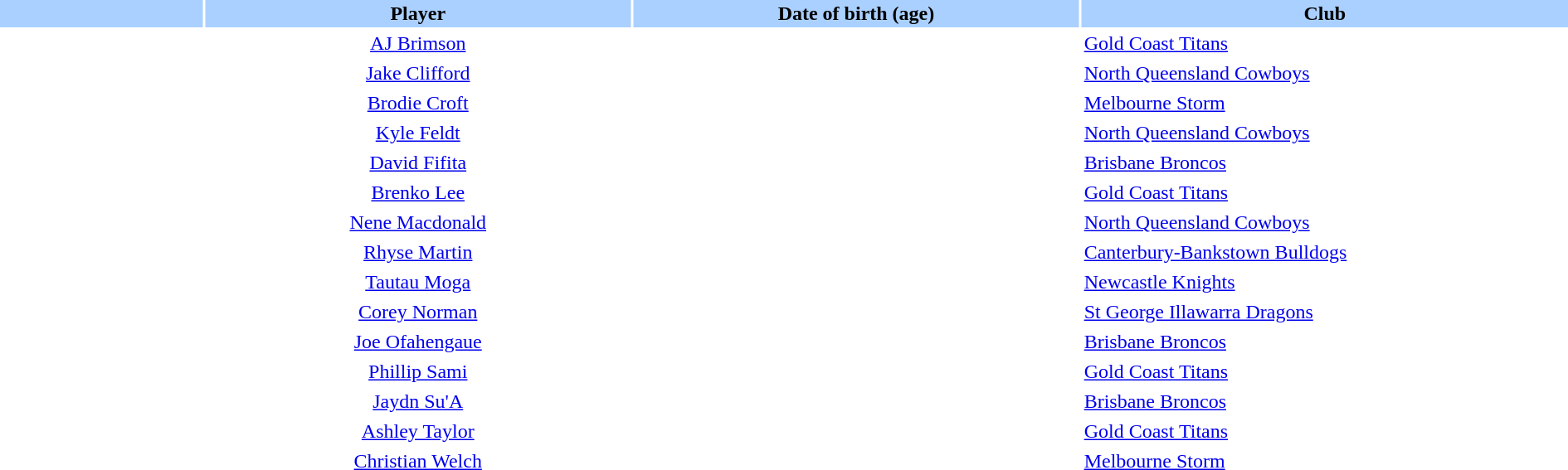<table class="sortable" border="0" cellspacing="2" cellpadding="2" style="width:100%;">
<tr style="background:#AAD0FF">
<th width=10%></th>
<th width=21%>Player</th>
<th width=22%>Date of birth (age)</th>
<th width=24%>Club</th>
</tr>
<tr>
<td style="text-align:center;"></td>
<td style="text-align:center;"><a href='#'>AJ Brimson</a></td>
<td style="text-align:center;"></td>
<td> <a href='#'>Gold Coast Titans</a></td>
</tr>
<tr>
<td style="text-align:center;"></td>
<td style="text-align:center;"><a href='#'>Jake Clifford</a></td>
<td style="text-align:center;"></td>
<td> <a href='#'>North Queensland Cowboys</a></td>
</tr>
<tr>
<td style="text-align:center;"></td>
<td style="text-align:center;"><a href='#'>Brodie Croft</a></td>
<td style="text-align:center;"></td>
<td> <a href='#'>Melbourne Storm</a></td>
</tr>
<tr>
<td style="text-align:center;"></td>
<td style="text-align:center;"><a href='#'>Kyle Feldt</a></td>
<td style="text-align:center;"></td>
<td> <a href='#'>North Queensland Cowboys</a></td>
</tr>
<tr>
<td style="text-align:center;"></td>
<td style="text-align:center;"><a href='#'>David Fifita</a></td>
<td style="text-align:center;"></td>
<td> <a href='#'>Brisbane Broncos</a></td>
</tr>
<tr>
<td style="text-align:center;"></td>
<td style="text-align:center;"><a href='#'>Brenko Lee</a></td>
<td style="text-align:center;"></td>
<td> <a href='#'>Gold Coast Titans</a></td>
</tr>
<tr>
<td style="text-align:center;"></td>
<td style="text-align:center;"><a href='#'>Nene Macdonald</a></td>
<td style="text-align:center;"></td>
<td> <a href='#'>North Queensland Cowboys</a></td>
</tr>
<tr>
<td style="text-align:center;"></td>
<td style="text-align:center;"><a href='#'>Rhyse Martin</a></td>
<td style="text-align:center;"></td>
<td> <a href='#'>Canterbury-Bankstown Bulldogs</a></td>
</tr>
<tr>
<td style="text-align:center;"></td>
<td style="text-align:center;"><a href='#'>Tautau Moga</a></td>
<td style="text-align:center;"></td>
<td> <a href='#'>Newcastle Knights</a></td>
</tr>
<tr>
<td style="text-align:center;"></td>
<td style="text-align:center;"><a href='#'>Corey Norman</a></td>
<td style="text-align:center;"></td>
<td> <a href='#'>St George Illawarra Dragons</a></td>
</tr>
<tr>
<td style="text-align:center;"></td>
<td style="text-align:center;"><a href='#'>Joe Ofahengaue</a></td>
<td style="text-align:center;"></td>
<td> <a href='#'>Brisbane Broncos</a></td>
</tr>
<tr>
<td style="text-align:center;"></td>
<td style="text-align:center;"><a href='#'>Phillip Sami</a></td>
<td style="text-align:center;"></td>
<td> <a href='#'>Gold Coast Titans</a></td>
</tr>
<tr>
<td style="text-align:center;"></td>
<td style="text-align:center;"><a href='#'>Jaydn Su'A</a></td>
<td style="text-align:center;"></td>
<td> <a href='#'>Brisbane Broncos</a></td>
</tr>
<tr>
<td style="text-align:center;"></td>
<td style="text-align:center;"><a href='#'>Ashley Taylor</a></td>
<td style="text-align:center;"></td>
<td> <a href='#'>Gold Coast Titans</a></td>
</tr>
<tr>
<td style="text-align:center;"></td>
<td style="text-align:center;"><a href='#'>Christian Welch</a></td>
<td style="text-align:center;"></td>
<td> <a href='#'>Melbourne Storm</a></td>
</tr>
</table>
